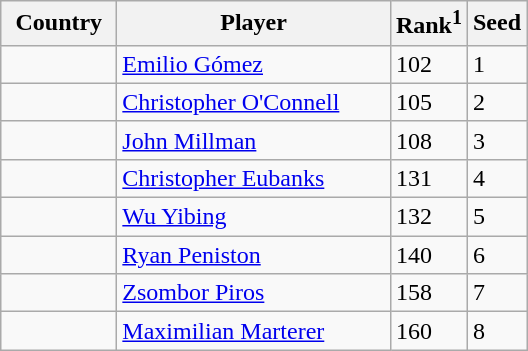<table class="sortable wikitable">
<tr>
<th width="70">Country</th>
<th width="175">Player</th>
<th>Rank<sup>1</sup></th>
<th>Seed</th>
</tr>
<tr>
<td></td>
<td><a href='#'>Emilio Gómez</a></td>
<td>102</td>
<td>1</td>
</tr>
<tr>
<td></td>
<td><a href='#'>Christopher O'Connell</a></td>
<td>105</td>
<td>2</td>
</tr>
<tr>
<td></td>
<td><a href='#'>John Millman</a></td>
<td>108</td>
<td>3</td>
</tr>
<tr>
<td></td>
<td><a href='#'>Christopher Eubanks</a></td>
<td>131</td>
<td>4</td>
</tr>
<tr>
<td></td>
<td><a href='#'>Wu Yibing</a></td>
<td>132</td>
<td>5</td>
</tr>
<tr>
<td></td>
<td><a href='#'>Ryan Peniston</a></td>
<td>140</td>
<td>6</td>
</tr>
<tr>
<td></td>
<td><a href='#'>Zsombor Piros</a></td>
<td>158</td>
<td>7</td>
</tr>
<tr>
<td></td>
<td><a href='#'>Maximilian Marterer</a></td>
<td>160</td>
<td>8</td>
</tr>
</table>
